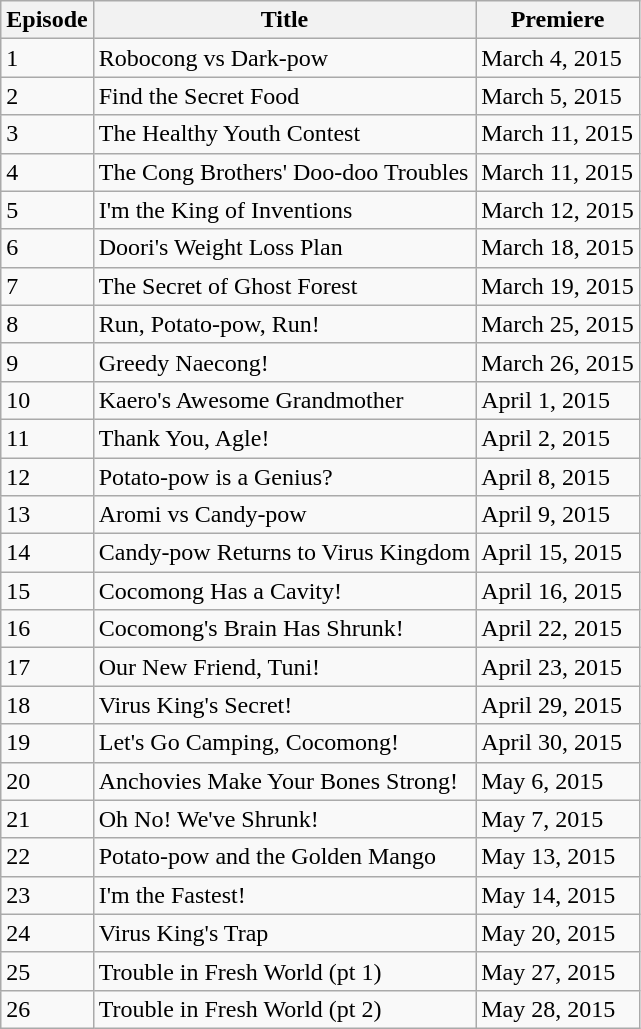<table class="wikitable plainrowheaders">
<tr>
<th>Episode</th>
<th>Title</th>
<th>Premiere</th>
</tr>
<tr>
<td>1</td>
<td>Robocong vs Dark-pow</td>
<td>March 4, 2015</td>
</tr>
<tr>
<td>2</td>
<td>Find the Secret Food</td>
<td>March 5, 2015</td>
</tr>
<tr>
<td>3</td>
<td>The Healthy Youth Contest</td>
<td>March 11, 2015</td>
</tr>
<tr>
<td>4</td>
<td>The Cong Brothers' Doo-doo Troubles</td>
<td>March 11, 2015</td>
</tr>
<tr>
<td>5</td>
<td>I'm the King of Inventions</td>
<td>March 12, 2015</td>
</tr>
<tr>
<td>6</td>
<td>Doori's Weight Loss Plan</td>
<td>March 18, 2015</td>
</tr>
<tr>
<td>7</td>
<td>The Secret of Ghost Forest</td>
<td>March 19, 2015</td>
</tr>
<tr>
<td>8</td>
<td>Run, Potato-pow, Run!</td>
<td>March 25, 2015</td>
</tr>
<tr>
<td>9</td>
<td>Greedy Naecong!</td>
<td>March 26, 2015</td>
</tr>
<tr>
<td>10</td>
<td>Kaero's Awesome Grandmother</td>
<td>April 1, 2015</td>
</tr>
<tr>
<td>11</td>
<td>Thank You, Agle!</td>
<td>April 2, 2015</td>
</tr>
<tr>
<td>12</td>
<td>Potato-pow is a Genius?</td>
<td>April 8, 2015</td>
</tr>
<tr>
<td>13</td>
<td>Aromi vs Candy-pow</td>
<td>April 9, 2015</td>
</tr>
<tr>
<td>14</td>
<td>Candy-pow Returns to Virus Kingdom</td>
<td>April 15, 2015</td>
</tr>
<tr>
<td>15</td>
<td>Cocomong Has a Cavity!</td>
<td>April 16, 2015</td>
</tr>
<tr>
<td>16</td>
<td>Cocomong's Brain Has Shrunk!</td>
<td>April 22, 2015</td>
</tr>
<tr>
<td>17</td>
<td>Our New Friend, Tuni!</td>
<td>April 23, 2015</td>
</tr>
<tr>
<td>18</td>
<td>Virus King's Secret!</td>
<td>April 29, 2015</td>
</tr>
<tr>
<td>19</td>
<td>Let's Go Camping, Cocomong!</td>
<td>April 30, 2015</td>
</tr>
<tr>
<td>20</td>
<td>Anchovies Make Your Bones Strong!</td>
<td>May 6, 2015</td>
</tr>
<tr>
<td>21</td>
<td>Oh No! We've Shrunk!</td>
<td>May 7, 2015</td>
</tr>
<tr>
<td>22</td>
<td>Potato-pow and the Golden Mango</td>
<td>May 13, 2015</td>
</tr>
<tr>
<td>23</td>
<td>I'm the Fastest!</td>
<td>May 14, 2015</td>
</tr>
<tr>
<td>24</td>
<td>Virus King's Trap</td>
<td>May 20, 2015</td>
</tr>
<tr>
<td>25</td>
<td>Trouble in Fresh World (pt 1)</td>
<td>May 27, 2015</td>
</tr>
<tr>
<td>26</td>
<td>Trouble in Fresh World (pt 2)</td>
<td>May 28, 2015</td>
</tr>
</table>
